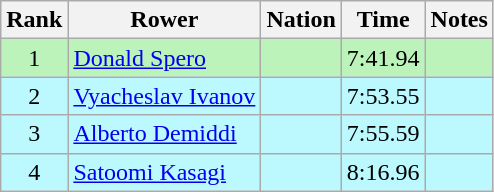<table class="wikitable sortable" style="text-align:center">
<tr>
<th>Rank</th>
<th>Rower</th>
<th>Nation</th>
<th>Time</th>
<th>Notes</th>
</tr>
<tr bgcolor=bbf3bb>
<td>1</td>
<td align=left><a href='#'>Donald Spero</a></td>
<td align=left></td>
<td>7:41.94</td>
<td></td>
</tr>
<tr bgcolor=bbf9ff>
<td>2</td>
<td align=left><a href='#'>Vyacheslav Ivanov</a></td>
<td align=left></td>
<td>7:53.55</td>
<td></td>
</tr>
<tr bgcolor=bbf9ff>
<td>3</td>
<td align=left><a href='#'>Alberto Demiddi</a></td>
<td align=left></td>
<td>7:55.59</td>
<td></td>
</tr>
<tr bgcolor=bbf9ff>
<td>4</td>
<td align=left><a href='#'>Satoomi Kasagi</a></td>
<td align=left></td>
<td>8:16.96</td>
<td></td>
</tr>
</table>
